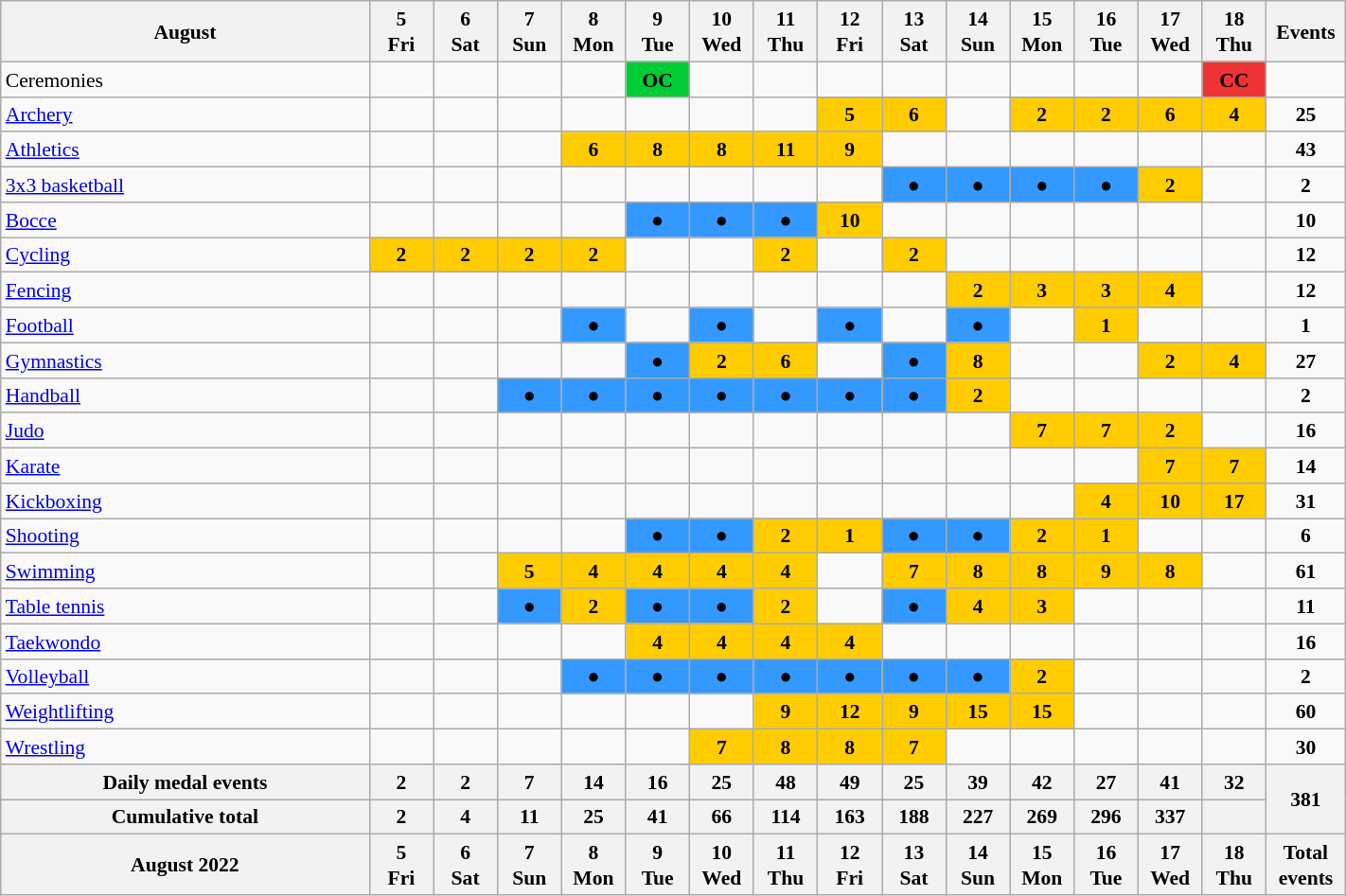<table class="wikitable" style="margin:0.5em auto; font-size:90%; line-height:1.25em; width:75%; text-align:center">
<tr>
<th style="width:18%;">August</th>
<th style="width:4%;">5<br>Fri</th>
<th style="width:4%;">6<br>Sat</th>
<th style="width:4%;">7<br>Sun</th>
<th style="width:4%;">8<br>Mon</th>
<th style="width:4%;">9<br>Tue</th>
<th style="width:4%;">10<br>Wed</th>
<th style="width:4%;">11<br>Thu</th>
<th style="width:4%;">12<br>Fri</th>
<th style="width:4%;">13<br>Sat</th>
<th style="width:4%;">14<br>Sun</th>
<th style="width:4%;">15<br>Mon</th>
<th style="width:4%;">16<br>Tue</th>
<th style="width:4%;">17<br>Wed</th>
<th style="width:4%;">18<br>Thu</th>
<th style="width:4%;">Events</th>
</tr>
<tr>
<td align=left>Ceremonies</td>
<td></td>
<td></td>
<td></td>
<td></td>
<td bgcolor="#00cc33"><strong>OC</strong></td>
<td></td>
<td></td>
<td></td>
<td></td>
<td></td>
<td></td>
<td></td>
<td></td>
<td bgcolor="#ee3333"><strong>CC</strong></td>
<td></td>
</tr>
<tr>
<td align=left> <a href='#'>Archery</a></td>
<td></td>
<td></td>
<td></td>
<td></td>
<td></td>
<td></td>
<td></td>
<td bgcolor="#ffcc00"><strong>5</strong></td>
<td bgcolor="#ffcc00"><strong>6</strong></td>
<td></td>
<td bgcolor="#ffcc00"><strong>2</strong></td>
<td bgcolor="#ffcc00"><strong>2</strong></td>
<td bgcolor="#ffcc00"><strong>6</strong></td>
<td bgcolor="#ffcc00"><strong>4</strong></td>
<td><strong>25</strong></td>
</tr>
<tr>
<td align=left> <a href='#'>Athletics</a></td>
<td></td>
<td></td>
<td></td>
<td bgcolor="#ffcc00"><strong>6</strong></td>
<td bgcolor="#ffcc00"><strong>8</strong></td>
<td bgcolor="#ffcc00"><strong>8</strong></td>
<td bgcolor="#ffcc00"><strong>11</strong></td>
<td bgcolor="#ffcc00"><strong>9</strong></td>
<td></td>
<td></td>
<td></td>
<td></td>
<td></td>
<td></td>
<td><strong>43</strong></td>
</tr>
<tr>
<td align=left> <a href='#'>3x3 basketball</a></td>
<td></td>
<td></td>
<td></td>
<td></td>
<td></td>
<td></td>
<td></td>
<td></td>
<td bgcolor="#3399ff">●</td>
<td bgcolor="#3399ff">●</td>
<td bgcolor="#3399ff">●</td>
<td bgcolor="#3399ff">●</td>
<td bgcolor="#ffcc00"><strong>2</strong></td>
<td></td>
<td><strong>2</strong></td>
</tr>
<tr>
<td align=left> <a href='#'>Bocce</a></td>
<td></td>
<td></td>
<td></td>
<td></td>
<td bgcolor="#3399ff">●</td>
<td bgcolor="#3399ff">●</td>
<td bgcolor="#3399ff">●</td>
<td bgcolor="#ffcc00"><strong>10</strong></td>
<td></td>
<td></td>
<td></td>
<td></td>
<td></td>
<td></td>
<td><strong>10</strong></td>
</tr>
<tr>
<td align=left> <a href='#'>Cycling</a></td>
<td bgcolor="#ffcc00"><strong>2</strong></td>
<td bgcolor="#ffcc00"><strong>2</strong></td>
<td bgcolor="#ffcc00"><strong>2</strong></td>
<td bgcolor="#ffcc00"><strong>2</strong></td>
<td></td>
<td></td>
<td bgcolor="#ffcc00"><strong>2</strong></td>
<td></td>
<td bgcolor="#ffcc00"><strong>2</strong></td>
<td></td>
<td></td>
<td></td>
<td></td>
<td></td>
<td><strong>12</strong></td>
</tr>
<tr>
<td align=left> <a href='#'>Fencing</a></td>
<td></td>
<td></td>
<td></td>
<td></td>
<td></td>
<td></td>
<td></td>
<td></td>
<td></td>
<td bgcolor="#ffcc00"><strong>2</strong></td>
<td bgcolor="#ffcc00"><strong>3</strong></td>
<td bgcolor="#ffcc00"><strong>3</strong></td>
<td bgcolor="#ffcc00"><strong>4</strong></td>
<td></td>
<td><strong>12</strong></td>
</tr>
<tr>
<td align=left> <a href='#'>Football</a></td>
<td></td>
<td></td>
<td></td>
<td bgcolor="#3399ff">●</td>
<td></td>
<td bgcolor="#3399ff">●</td>
<td></td>
<td bgcolor="#3399ff">●</td>
<td></td>
<td bgcolor="#3399ff">●</td>
<td></td>
<td bgcolor="#ffcc00"><strong>1</strong></td>
<td></td>
<td></td>
<td><strong>1</strong></td>
</tr>
<tr>
<td align=left> <a href='#'>Gymnastics</a></td>
<td></td>
<td></td>
<td></td>
<td></td>
<td bgcolor="#3399ff">●</td>
<td bgcolor="#ffcc00"><strong>2</strong></td>
<td bgcolor="#ffcc00"><strong>6</strong></td>
<td></td>
<td bgcolor="#3399ff">●</td>
<td bgcolor="#ffcc00"><strong>8</strong></td>
<td></td>
<td></td>
<td bgcolor="#ffcc00"><strong>2</strong></td>
<td bgcolor="#ffcc00"><strong>4</strong></td>
<td><strong>27</strong></td>
</tr>
<tr>
<td align=left> <a href='#'>Handball</a></td>
<td></td>
<td></td>
<td bgcolor="#3399ff">●</td>
<td bgcolor="#3399ff">●</td>
<td bgcolor="#3399ff">●</td>
<td bgcolor="#3399ff">●</td>
<td bgcolor="#3399ff">●</td>
<td bgcolor="#3399ff">●</td>
<td bgcolor="#3399ff">●</td>
<td bgcolor="#ffcc00"><strong>2</strong></td>
<td></td>
<td></td>
<td></td>
<td></td>
<td><strong>2</strong></td>
</tr>
<tr>
<td align=left> <a href='#'>Judo</a></td>
<td></td>
<td></td>
<td></td>
<td></td>
<td></td>
<td></td>
<td></td>
<td></td>
<td></td>
<td></td>
<td bgcolor="#ffcc00"><strong>7</strong></td>
<td bgcolor="#ffcc00"><strong>7</strong></td>
<td bgcolor="#ffcc00"><strong>2</strong></td>
<td></td>
<td><strong>16</strong></td>
</tr>
<tr>
<td align=left> <a href='#'>Karate</a></td>
<td></td>
<td></td>
<td></td>
<td></td>
<td></td>
<td></td>
<td></td>
<td></td>
<td></td>
<td></td>
<td></td>
<td></td>
<td bgcolor="#ffcc00"><strong>7</strong></td>
<td bgcolor="#ffcc00"><strong>7</strong></td>
<td><strong>14</strong></td>
</tr>
<tr>
<td align=left> <a href='#'>Kickboxing</a></td>
<td></td>
<td></td>
<td></td>
<td></td>
<td></td>
<td></td>
<td></td>
<td></td>
<td></td>
<td></td>
<td></td>
<td bgcolor="#ffcc00"><strong>4</strong></td>
<td bgcolor="#ffcc00"><strong>10</strong></td>
<td bgcolor="#ffcc00"><strong>17</strong></td>
<td><strong>31</strong></td>
</tr>
<tr>
<td align=left> <a href='#'>Shooting</a></td>
<td></td>
<td></td>
<td></td>
<td></td>
<td bgcolor="#3399ff">●</td>
<td bgcolor="#3399ff">●</td>
<td bgcolor="#ffcc00"><strong>2</strong></td>
<td bgcolor="#ffcc00"><strong>1</strong></td>
<td bgcolor="#3399ff">●</td>
<td bgcolor="#3399ff">●</td>
<td bgcolor="#ffcc00"><strong>2</strong></td>
<td bgcolor="#ffcc00"><strong>1</strong></td>
<td></td>
<td></td>
<td><strong>6</strong></td>
</tr>
<tr>
<td align=left> <a href='#'>Swimming</a></td>
<td></td>
<td></td>
<td bgcolor="#ffcc00"><strong>5</strong></td>
<td bgcolor="#ffcc00"><strong>4</strong></td>
<td bgcolor="#ffcc00"><strong>4</strong></td>
<td bgcolor="#ffcc00"><strong>4</strong></td>
<td bgcolor="#ffcc00"><strong>4</strong></td>
<td></td>
<td bgcolor="#ffcc00"><strong>7</strong></td>
<td bgcolor="#ffcc00"><strong>8</strong></td>
<td bgcolor="#ffcc00"><strong>8</strong></td>
<td bgcolor="#ffcc00"><strong>9</strong></td>
<td bgcolor="#ffcc00"><strong>8</strong></td>
<td></td>
<td><strong>61</strong></td>
</tr>
<tr>
<td align=left> <a href='#'>Table tennis</a></td>
<td></td>
<td></td>
<td bgcolor="#3399ff">●</td>
<td bgcolor="#ffcc00"><strong>2</strong></td>
<td bgcolor="#3399ff">●</td>
<td bgcolor="#3399ff">●</td>
<td bgcolor="#ffcc00"><strong>2</strong></td>
<td></td>
<td bgcolor="#3399ff">●</td>
<td bgcolor="#ffcc00"><strong>4</strong></td>
<td bgcolor="#ffcc00"><strong>3</strong></td>
<td></td>
<td></td>
<td></td>
<td><strong>11</strong></td>
</tr>
<tr>
<td align=left> <a href='#'>Taekwondo</a></td>
<td></td>
<td></td>
<td></td>
<td></td>
<td bgcolor="#ffcc00"><strong>4</strong></td>
<td bgcolor="#ffcc00"><strong>4</strong></td>
<td bgcolor="#ffcc00"><strong>4</strong></td>
<td bgcolor="#ffcc00"><strong>4</strong></td>
<td></td>
<td></td>
<td></td>
<td></td>
<td></td>
<td></td>
<td><strong>16</strong></td>
</tr>
<tr>
<td align=left> <a href='#'>Volleyball</a></td>
<td></td>
<td></td>
<td></td>
<td bgcolor="#3399ff">●</td>
<td bgcolor="#3399ff">●</td>
<td bgcolor="#3399ff">●</td>
<td bgcolor="#3399ff">●</td>
<td bgcolor="#3399ff">●</td>
<td bgcolor="#3399ff">●</td>
<td bgcolor="#3399ff">●</td>
<td bgcolor="#ffcc00"><strong>2</strong></td>
<td></td>
<td></td>
<td></td>
<td><strong>2</strong></td>
</tr>
<tr>
<td align=left> <a href='#'>Weightlifting</a></td>
<td></td>
<td></td>
<td></td>
<td></td>
<td></td>
<td></td>
<td bgcolor="#ffcc00"><strong>9</strong></td>
<td bgcolor="#ffcc00"><strong>12</strong></td>
<td bgcolor="#ffcc00"><strong>9</strong></td>
<td bgcolor="#ffcc00"><strong>15</strong></td>
<td bgcolor="#ffcc00"><strong>15</strong></td>
<td></td>
<td></td>
<td></td>
<td><strong>60</strong></td>
</tr>
<tr>
<td align=left> <a href='#'>Wrestling</a></td>
<td></td>
<td></td>
<td></td>
<td></td>
<td></td>
<td bgcolor="#ffcc00"><strong>7</strong></td>
<td bgcolor="#ffcc00"><strong>8</strong></td>
<td bgcolor="#ffcc00"><strong>8</strong></td>
<td bgcolor="#ffcc00"><strong>7</strong></td>
<td></td>
<td></td>
<td></td>
<td></td>
<td></td>
<td><strong>30</strong></td>
</tr>
<tr>
<th>Daily medal events</th>
<th>2</th>
<th>2</th>
<th>7</th>
<th>14</th>
<th>16</th>
<th>25</th>
<th>48</th>
<th>49</th>
<th>25</th>
<th>39</th>
<th>42</th>
<th>27</th>
<th>41</th>
<th>32</th>
<th rowspan=2>381</th>
</tr>
<tr>
<th>Cumulative total</th>
<th>2</th>
<th>4</th>
<th>11</th>
<th>25</th>
<th>41</th>
<th>66</th>
<th>114</th>
<th>163</th>
<th>188</th>
<th>227</th>
<th>269</th>
<th>296</th>
<th>337</th>
<th></th>
</tr>
<tr>
<th style="width:23%;">August 2022</th>
<th style="width:4%;">5<br>Fri</th>
<th style="width:4%;">6<br>Sat</th>
<th style="width:4%;">7<br>Sun</th>
<th style="width:4%;">8<br>Mon</th>
<th style="width:4%;">9<br>Tue</th>
<th style="width:4%;">10<br>Wed</th>
<th style="width:4%;">11<br>Thu</th>
<th style="width:4%;">12<br>Fri</th>
<th style="width:4%;">13<br>Sat</th>
<th style="width:4%;">14<br>Sun</th>
<th style="width:4%;">15<br>Mon</th>
<th style="width:4%;">16<br>Tue</th>
<th style="width:4%;">17<br>Wed</th>
<th style="width:4%;">18<br>Thu</th>
<th>Total events</th>
</tr>
</table>
